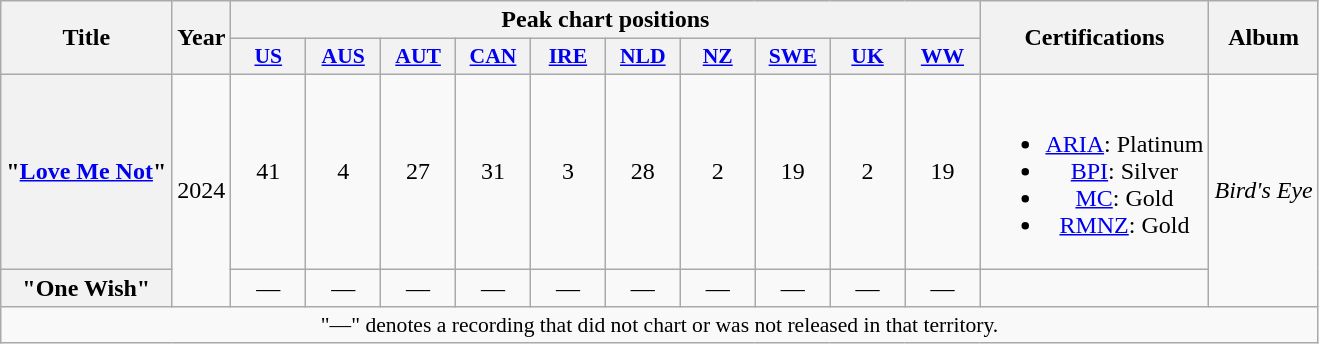<table class="wikitable plainrowheaders" style="text-align:center;">
<tr>
<th scope="col" rowspan="2">Title</th>
<th scope="col" rowspan="2">Year</th>
<th scope="col" colspan="10">Peak chart positions</th>
<th scope="col" rowspan="2">Certifications</th>
<th scope="col" rowspan="2">Album</th>
</tr>
<tr>
<th scope="col" style="width:3em;font-size:90%;"><a href='#'>US</a><br></th>
<th scope="col" style="width:3em;font-size:90%;"><a href='#'>AUS</a><br></th>
<th scope="col" style="width:3em;font-size:90%;"><a href='#'>AUT</a><br></th>
<th scope="col" style="width:3em;font-size:90%;"><a href='#'>CAN</a><br></th>
<th scope="col" style="width:3em;font-size:90%;"><a href='#'>IRE</a><br></th>
<th scope="col" style="width:3em;font-size:90%;"><a href='#'>NLD</a><br></th>
<th scope="col" style="width:3em;font-size:90%;"><a href='#'>NZ</a><br></th>
<th scope="col" style="width:3em;font-size:90%;"><a href='#'>SWE</a><br></th>
<th scope="col" style="width:3em;font-size:90%;"><a href='#'>UK</a><br></th>
<th scope="col" style="width:3em;font-size:90%;"><a href='#'>WW</a><br></th>
</tr>
<tr>
<th scope="row">"<a href='#'>Love Me Not</a>"<br></th>
<td rowspan="2">2024</td>
<td>41</td>
<td>4</td>
<td>27</td>
<td>31</td>
<td>3</td>
<td>28</td>
<td>2</td>
<td>19</td>
<td>2</td>
<td>19</td>
<td><br><ul><li><a href='#'>ARIA</a>: Platinum</li><li><a href='#'>BPI</a>: Silver</li><li><a href='#'>MC</a>: Gold</li><li><a href='#'>RMNZ</a>: Gold</li></ul></td>
<td rowspan="2"><em>Bird's Eye</em></td>
</tr>
<tr>
<th scope="row">"One Wish"<br></th>
<td>—</td>
<td>—</td>
<td>—</td>
<td>—</td>
<td>—</td>
<td>—</td>
<td>—</td>
<td>—</td>
<td>—</td>
<td>—</td>
<td></td>
</tr>
<tr>
<td colspan="14" style="font-size:90%">"—" denotes a recording that did not chart or was not released in that territory.</td>
</tr>
</table>
